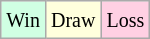<table class="wikitable">
<tr>
<td style="background:#d0ffe3;"><small>Win</small></td>
<td style="background:#ffd;"><small>Draw</small></td>
<td style="background:#ffd0e3;"><small>Loss</small></td>
</tr>
</table>
